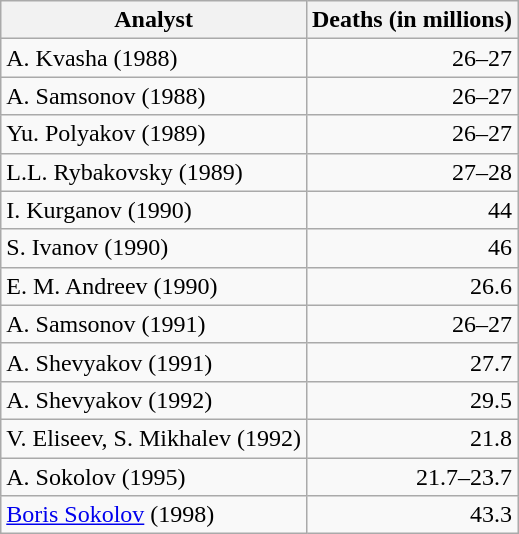<table class="wikitable">
<tr>
<th>Analyst</th>
<th>Deaths (in millions)</th>
</tr>
<tr>
<td>A. Kvasha (1988)</td>
<td style="text-align:right;">26–27</td>
</tr>
<tr>
<td>A. Samsonov (1988)</td>
<td style="text-align:right;">26–27</td>
</tr>
<tr>
<td>Yu. Polyakov (1989)</td>
<td style="text-align:right;">26–27</td>
</tr>
<tr>
<td>L.L. Rybakovsky (1989)</td>
<td style="text-align:right;">27–28</td>
</tr>
<tr>
<td>I. Kurganov (1990)</td>
<td style="text-align:right;">44</td>
</tr>
<tr>
<td>S. Ivanov (1990)</td>
<td style="text-align:right;">46</td>
</tr>
<tr>
<td>E. M. Andreev (1990)</td>
<td style="text-align:right;">26.6</td>
</tr>
<tr>
<td>A. Samsonov (1991)</td>
<td style="text-align:right;">26–27</td>
</tr>
<tr>
<td>A. Shevyakov (1991)</td>
<td style="text-align:right;">27.7</td>
</tr>
<tr>
<td>A. Shevyakov (1992)</td>
<td style="text-align:right;">29.5</td>
</tr>
<tr>
<td>V. Eliseev, S. Mikhalev (1992)</td>
<td style="text-align:right;">21.8</td>
</tr>
<tr>
<td>A. Sokolov (1995)</td>
<td style="text-align:right;">21.7–23.7</td>
</tr>
<tr>
<td><a href='#'>Boris Sokolov</a> (1998)</td>
<td style="text-align:right;">43.3</td>
</tr>
</table>
